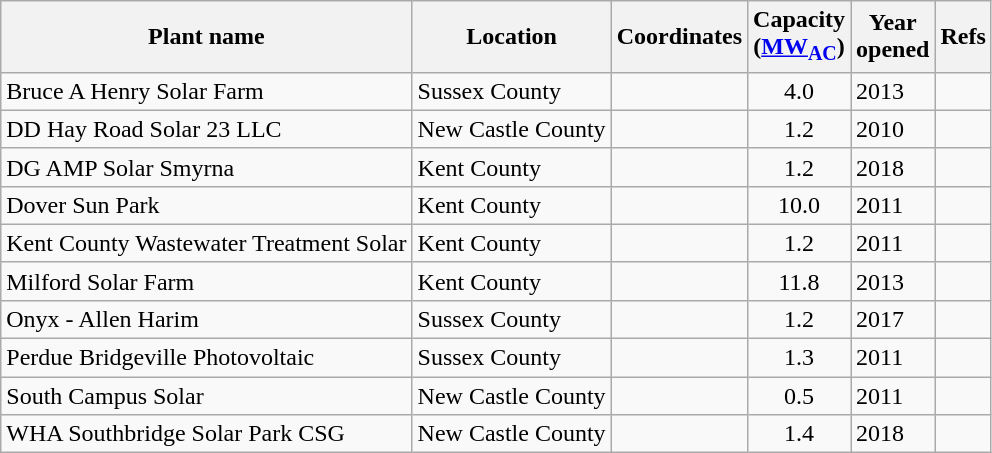<table class="wikitable sortable">
<tr>
<th>Plant name</th>
<th>Location</th>
<th>Coordinates</th>
<th>Capacity<br>(<a href='#'>MW<sub>AC</sub></a>)</th>
<th>Year<br>opened</th>
<th>Refs</th>
</tr>
<tr>
<td>Bruce A Henry Solar Farm</td>
<td>Sussex County</td>
<td></td>
<td align=center>4.0</td>
<td>2013</td>
<td></td>
</tr>
<tr>
<td>DD Hay Road Solar 23 LLC</td>
<td>New Castle County</td>
<td></td>
<td align=center>1.2</td>
<td>2010</td>
<td></td>
</tr>
<tr>
<td>DG AMP Solar Smyrna</td>
<td>Kent County</td>
<td></td>
<td align=center>1.2</td>
<td>2018</td>
<td></td>
</tr>
<tr>
<td>Dover Sun Park</td>
<td>Kent County</td>
<td></td>
<td align=center>10.0</td>
<td>2011</td>
<td></td>
</tr>
<tr>
<td>Kent County Wastewater Treatment Solar</td>
<td>Kent County</td>
<td></td>
<td align=center>1.2</td>
<td>2011</td>
<td></td>
</tr>
<tr>
<td>Milford Solar Farm</td>
<td>Kent County</td>
<td></td>
<td align=center>11.8</td>
<td>2013</td>
<td></td>
</tr>
<tr>
<td>Onyx - Allen Harim</td>
<td>Sussex County</td>
<td></td>
<td align=center>1.2</td>
<td>2017</td>
<td></td>
</tr>
<tr>
<td>Perdue Bridgeville Photovoltaic</td>
<td>Sussex County</td>
<td></td>
<td align=center>1.3</td>
<td>2011</td>
<td></td>
</tr>
<tr>
<td>South Campus Solar</td>
<td>New Castle County</td>
<td></td>
<td align=center>0.5</td>
<td>2011</td>
<td></td>
</tr>
<tr>
<td>WHA Southbridge Solar Park CSG</td>
<td>New Castle County</td>
<td></td>
<td align=center>1.4</td>
<td>2018</td>
<td></td>
</tr>
</table>
